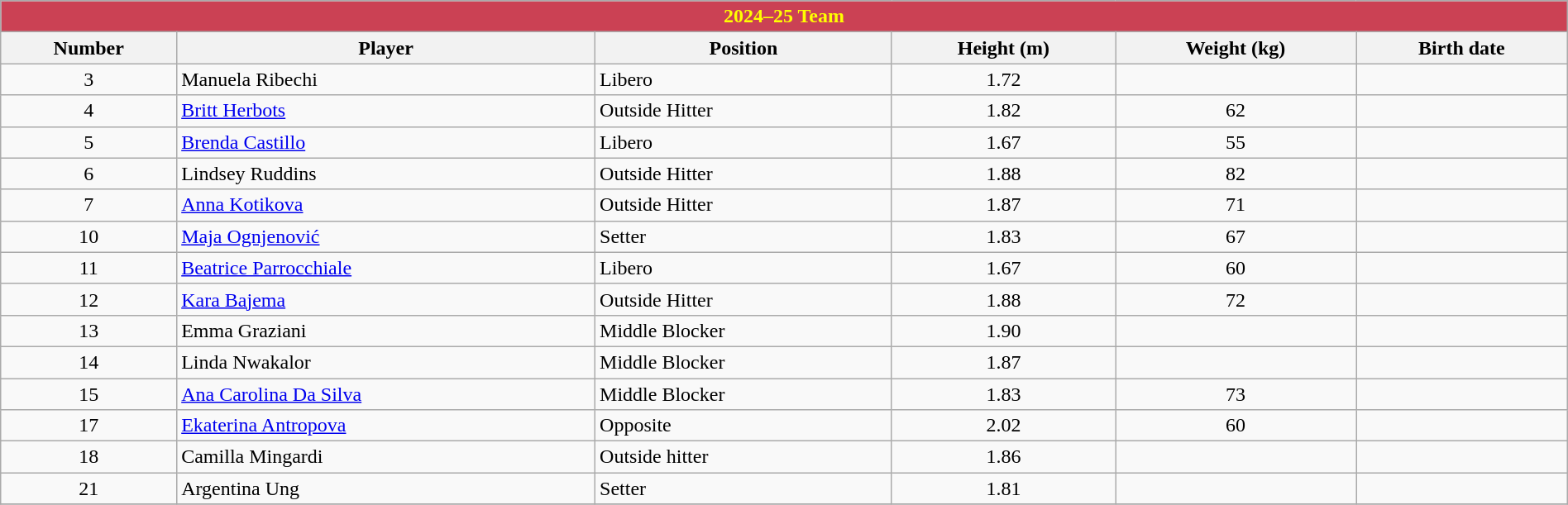<table class="wikitable" style="width:100%;">
<tr>
<th style="color:#ffff00; background:#CB4154;" colspan=6><strong>2024–25 Team</strong></th>
</tr>
<tr>
<th>Number</th>
<th>Player</th>
<th>Position</th>
<th>Height (m)</th>
<th>Weight (kg)</th>
<th>Birth date</th>
</tr>
<tr>
<td align=center>3</td>
<td> Manuela Ribechi</td>
<td>Libero</td>
<td align=center>1.72</td>
<td align=center></td>
<td></td>
</tr>
<tr>
<td align=center>4</td>
<td> <a href='#'>Britt Herbots</a></td>
<td>Outside Hitter</td>
<td align=center>1.82</td>
<td align=center>62</td>
<td></td>
</tr>
<tr>
<td align=center>5</td>
<td> <a href='#'>Brenda Castillo</a></td>
<td>Libero</td>
<td align=center>1.67</td>
<td align=center>55</td>
<td></td>
</tr>
<tr>
<td align=center>6</td>
<td> Lindsey Ruddins</td>
<td>Outside Hitter</td>
<td align=center>1.88</td>
<td align=center>82</td>
<td></td>
</tr>
<tr>
<td align=center>7</td>
<td> <a href='#'>Anna Kotikova</a></td>
<td>Outside Hitter</td>
<td align=center>1.87</td>
<td align=center>71</td>
<td></td>
</tr>
<tr>
<td align=center>10</td>
<td> <a href='#'>Maja Ognjenović</a></td>
<td>Setter</td>
<td align=center>1.83</td>
<td align=center>67</td>
<td></td>
</tr>
<tr>
<td align=center>11</td>
<td> <a href='#'>Beatrice Parrocchiale</a></td>
<td>Libero</td>
<td align=center>1.67</td>
<td align=center>60</td>
<td></td>
</tr>
<tr>
<td align=center>12</td>
<td> <a href='#'>Kara Bajema</a></td>
<td>Outside Hitter</td>
<td align=center>1.88</td>
<td align=center>72</td>
<td></td>
</tr>
<tr>
<td align=center>13</td>
<td> Emma Graziani</td>
<td>Middle Blocker</td>
<td align=center>1.90</td>
<td align=center></td>
<td></td>
</tr>
<tr>
<td align=center>14</td>
<td> Linda Nwakalor</td>
<td>Middle Blocker</td>
<td align=center>1.87</td>
<td align=center></td>
<td></td>
</tr>
<tr>
<td align=center>15</td>
<td> <a href='#'>Ana Carolina Da Silva</a></td>
<td>Middle Blocker</td>
<td align=center>1.83</td>
<td align=center>73</td>
<td></td>
</tr>
<tr>
<td align=center>17</td>
<td> <a href='#'>Ekaterina Antropova</a></td>
<td>Opposite</td>
<td align=center>2.02</td>
<td align=center>60</td>
<td></td>
</tr>
<tr>
<td align=center>18</td>
<td> Camilla Mingardi</td>
<td>Outside hitter</td>
<td align=center>1.86</td>
<td align=center></td>
<td></td>
</tr>
<tr>
<td align=center>21</td>
<td> Argentina Ung</td>
<td>Setter</td>
<td align=center>1.81</td>
<td align=center></td>
<td></td>
</tr>
<tr>
</tr>
</table>
